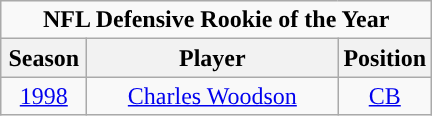<table class="wikitable sortable" style="text-align:center">
<tr>
<td colspan="3"><strong>NFL Defensive Rookie of the Year</strong></td>
</tr>
<tr>
<th style="width:50px; ">Season</th>
<th style="width:160px; ">Player</th>
<th style="width:50px; ">Position</th>
</tr>
<tr>
<td><a href='#'>1998</a></td>
<td><a href='#'>Charles Woodson</a></td>
<td><a href='#'>CB</a></td>
</tr>
</table>
